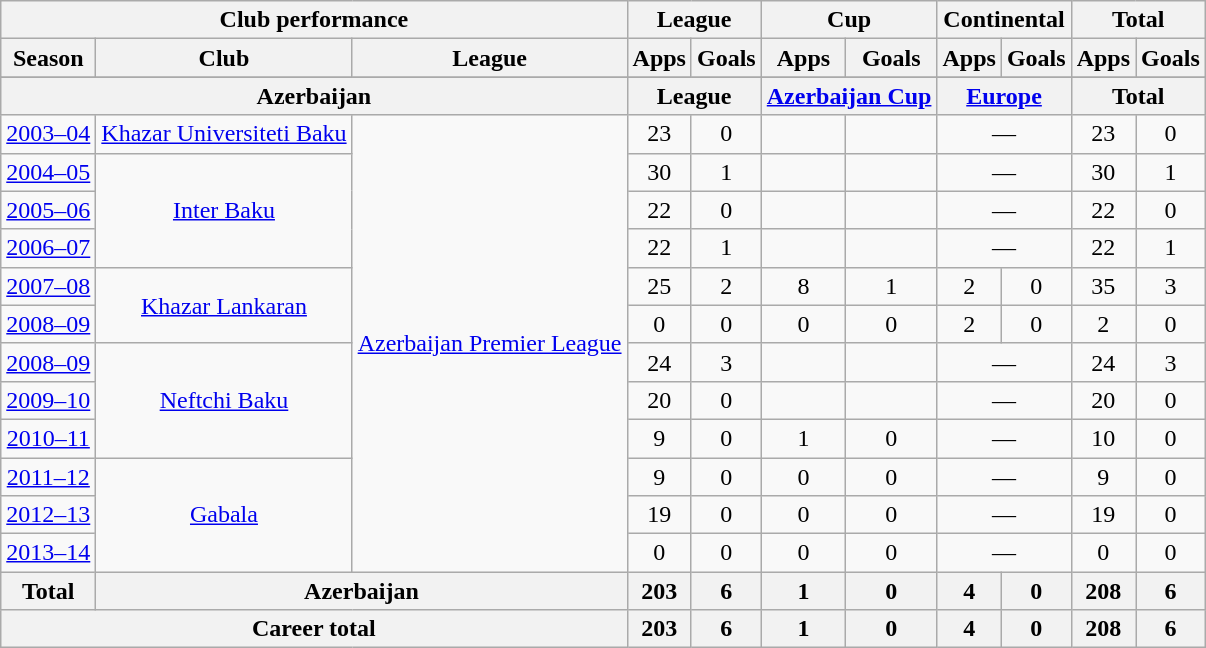<table class="wikitable" style="text-align:center">
<tr>
<th colspan=3>Club performance</th>
<th colspan=2>League</th>
<th colspan=2>Cup</th>
<th colspan=2>Continental</th>
<th colspan=2>Total</th>
</tr>
<tr>
<th>Season</th>
<th>Club</th>
<th>League</th>
<th>Apps</th>
<th>Goals</th>
<th>Apps</th>
<th>Goals</th>
<th>Apps</th>
<th>Goals</th>
<th>Apps</th>
<th>Goals</th>
</tr>
<tr>
</tr>
<tr>
<th colspan=3>Azerbaijan</th>
<th colspan=2>League</th>
<th colspan=2><a href='#'>Azerbaijan Cup</a></th>
<th colspan=2><a href='#'>Europe</a></th>
<th colspan=2>Total</th>
</tr>
<tr>
<td><a href='#'>2003–04</a></td>
<td><a href='#'>Khazar Universiteti Baku</a></td>
<td rowspan="12"><a href='#'>Azerbaijan Premier League</a></td>
<td>23</td>
<td>0</td>
<td></td>
<td></td>
<td colspan="2">—</td>
<td>23</td>
<td>0</td>
</tr>
<tr>
<td><a href='#'>2004–05</a></td>
<td rowspan="3"><a href='#'>Inter Baku</a></td>
<td>30</td>
<td>1</td>
<td></td>
<td></td>
<td colspan="2">—</td>
<td>30</td>
<td>1</td>
</tr>
<tr>
<td><a href='#'>2005–06</a></td>
<td>22</td>
<td>0</td>
<td></td>
<td></td>
<td colspan="2">—</td>
<td>22</td>
<td>0</td>
</tr>
<tr>
<td><a href='#'>2006–07</a></td>
<td>22</td>
<td>1</td>
<td></td>
<td></td>
<td colspan="2">—</td>
<td>22</td>
<td>1</td>
</tr>
<tr>
<td><a href='#'>2007–08</a></td>
<td rowspan="2"><a href='#'>Khazar Lankaran</a></td>
<td>25</td>
<td>2</td>
<td>8</td>
<td>1</td>
<td>2</td>
<td>0</td>
<td>35</td>
<td>3</td>
</tr>
<tr>
<td><a href='#'>2008–09</a></td>
<td>0</td>
<td>0</td>
<td>0</td>
<td>0</td>
<td>2</td>
<td>0</td>
<td>2</td>
<td>0</td>
</tr>
<tr>
<td><a href='#'>2008–09</a></td>
<td rowspan="3"><a href='#'>Neftchi Baku</a></td>
<td>24</td>
<td>3</td>
<td></td>
<td></td>
<td colspan="2">—</td>
<td>24</td>
<td>3</td>
</tr>
<tr>
<td><a href='#'>2009–10</a></td>
<td>20</td>
<td>0</td>
<td></td>
<td></td>
<td colspan="2">—</td>
<td>20</td>
<td>0</td>
</tr>
<tr>
<td><a href='#'>2010–11</a></td>
<td>9</td>
<td>0</td>
<td>1</td>
<td>0</td>
<td colspan="2">—</td>
<td>10</td>
<td>0</td>
</tr>
<tr>
<td><a href='#'>2011–12</a></td>
<td rowspan="3"><a href='#'>Gabala</a></td>
<td>9</td>
<td>0</td>
<td>0</td>
<td>0</td>
<td colspan="2">—</td>
<td>9</td>
<td>0</td>
</tr>
<tr>
<td><a href='#'>2012–13</a></td>
<td>19</td>
<td>0</td>
<td>0</td>
<td>0</td>
<td colspan="2">—</td>
<td>19</td>
<td>0</td>
</tr>
<tr>
<td><a href='#'>2013–14</a></td>
<td>0</td>
<td>0</td>
<td>0</td>
<td>0</td>
<td colspan="2">—</td>
<td>0</td>
<td>0</td>
</tr>
<tr>
<th rowspan=1>Total</th>
<th colspan=2>Azerbaijan</th>
<th>203</th>
<th>6</th>
<th>1</th>
<th>0</th>
<th>4</th>
<th>0</th>
<th>208</th>
<th>6</th>
</tr>
<tr>
<th colspan=3>Career total</th>
<th>203</th>
<th>6</th>
<th>1</th>
<th>0</th>
<th>4</th>
<th>0</th>
<th>208</th>
<th>6</th>
</tr>
</table>
